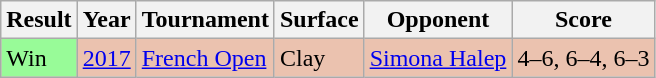<table class="wikitable">
<tr>
<th>Result</th>
<th>Year</th>
<th>Tournament</th>
<th>Surface</th>
<th>Opponent</th>
<th>Score</th>
</tr>
<tr bgcolor=EBC2AF>
<td bgcolor=98FB98>Win</td>
<td><a href='#'>2017</a></td>
<td><a href='#'>French Open</a></td>
<td>Clay</td>
<td> <a href='#'>Simona Halep</a></td>
<td>4–6, 6–4, 6–3</td>
</tr>
</table>
